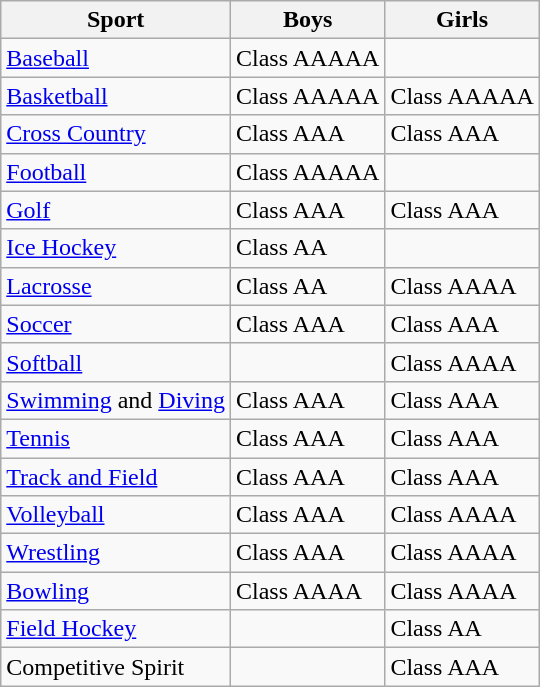<table class="wikitable">
<tr>
<th>Sport</th>
<th>Boys</th>
<th>Girls</th>
</tr>
<tr>
<td><a href='#'>Baseball</a></td>
<td>Class AAAAA</td>
<td></td>
</tr>
<tr>
<td><a href='#'>Basketball</a></td>
<td>Class AAAAA</td>
<td>Class AAAAA</td>
</tr>
<tr>
<td><a href='#'>Cross Country</a></td>
<td>Class AAA</td>
<td>Class AAA</td>
</tr>
<tr>
<td><a href='#'>Football</a></td>
<td>Class AAAAA</td>
<td></td>
</tr>
<tr>
<td><a href='#'>Golf</a></td>
<td>Class AAA</td>
<td>Class AAA</td>
</tr>
<tr>
<td><a href='#'>Ice Hockey</a></td>
<td>Class AA</td>
<td></td>
</tr>
<tr>
<td><a href='#'>Lacrosse</a></td>
<td>Class AA</td>
<td>Class AAAA</td>
</tr>
<tr>
<td><a href='#'>Soccer</a></td>
<td>Class AAA</td>
<td>Class AAA</td>
</tr>
<tr>
<td><a href='#'>Softball</a></td>
<td></td>
<td>Class AAAA</td>
</tr>
<tr>
<td><a href='#'>Swimming</a> and <a href='#'>Diving</a></td>
<td>Class AAA</td>
<td>Class AAA</td>
</tr>
<tr>
<td><a href='#'>Tennis</a></td>
<td>Class AAA</td>
<td>Class AAA</td>
</tr>
<tr>
<td><a href='#'>Track and Field</a></td>
<td>Class AAA</td>
<td>Class AAA</td>
</tr>
<tr>
<td><a href='#'>Volleyball</a></td>
<td>Class AAA</td>
<td>Class AAAA</td>
</tr>
<tr>
<td><a href='#'>Wrestling</a></td>
<td>Class AAA</td>
<td>Class AAAA</td>
</tr>
<tr>
<td><a href='#'>Bowling</a></td>
<td>Class AAAA</td>
<td>Class AAAA</td>
</tr>
<tr>
<td><a href='#'>Field Hockey</a></td>
<td></td>
<td>Class AA</td>
</tr>
<tr>
<td>Competitive Spirit</td>
<td></td>
<td>Class AAA</td>
</tr>
</table>
